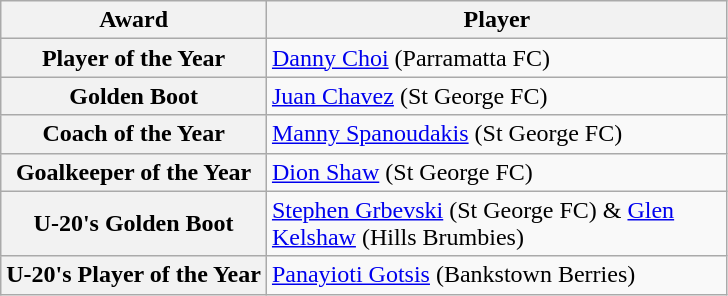<table class="wikitable">
<tr>
<th>Award</th>
<th width=300>Player</th>
</tr>
<tr>
<th>Player of the Year</th>
<td><a href='#'>Danny Choi</a> (Parramatta FC)</td>
</tr>
<tr>
<th>Golden Boot</th>
<td><a href='#'>Juan Chavez</a> (St George FC)</td>
</tr>
<tr>
<th>Coach of the Year</th>
<td><a href='#'>Manny Spanoudakis</a> (St George FC)</td>
</tr>
<tr>
<th>Goalkeeper of the Year</th>
<td><a href='#'>Dion Shaw</a> (St George FC)</td>
</tr>
<tr>
<th>U-20's Golden Boot</th>
<td><a href='#'>Stephen Grbevski</a> (St George FC) & <a href='#'>Glen Kelshaw</a> (Hills Brumbies)</td>
</tr>
<tr>
<th>U-20's Player of the Year</th>
<td><a href='#'>Panayioti Gotsis</a> (Bankstown Berries)</td>
</tr>
</table>
